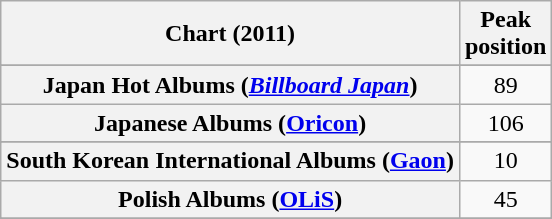<table class="wikitable sortable plainrowheaders" style="text-align:center">
<tr>
<th scope="col">Chart (2011)</th>
<th scope="col">Peak<br>position</th>
</tr>
<tr>
</tr>
<tr>
</tr>
<tr>
</tr>
<tr>
</tr>
<tr>
</tr>
<tr>
</tr>
<tr>
</tr>
<tr>
</tr>
<tr>
<th scope="row">Japan Hot Albums (<em><a href='#'>Billboard Japan</a></em>)</th>
<td>89</td>
</tr>
<tr>
<th scope="row">Japanese Albums (<a href='#'>Oricon</a>)</th>
<td>106</td>
</tr>
<tr>
</tr>
<tr>
<th scope="row">South Korean International Albums (<a href='#'>Gaon</a>)</th>
<td>10</td>
</tr>
<tr>
<th scope="row">Polish Albums (<a href='#'>OLiS</a>)</th>
<td>45</td>
</tr>
<tr>
</tr>
<tr>
</tr>
</table>
